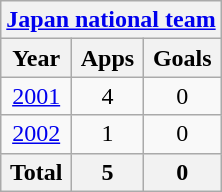<table class="wikitable" style="text-align:center">
<tr>
<th colspan=3><a href='#'>Japan national team</a></th>
</tr>
<tr>
<th>Year</th>
<th>Apps</th>
<th>Goals</th>
</tr>
<tr>
<td><a href='#'>2001</a></td>
<td>4</td>
<td>0</td>
</tr>
<tr>
<td><a href='#'>2002</a></td>
<td>1</td>
<td>0</td>
</tr>
<tr>
<th>Total</th>
<th>5</th>
<th>0</th>
</tr>
</table>
